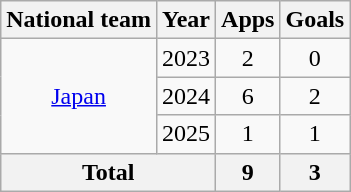<table class="wikitable" style="text-align:center">
<tr>
<th>National team</th>
<th>Year</th>
<th>Apps</th>
<th>Goals</th>
</tr>
<tr>
<td rowspan="3"><a href='#'>Japan</a></td>
<td>2023</td>
<td>2</td>
<td>0</td>
</tr>
<tr>
<td>2024</td>
<td>6</td>
<td>2</td>
</tr>
<tr>
<td>2025</td>
<td>1</td>
<td>1</td>
</tr>
<tr>
<th colspan="2">Total</th>
<th>9</th>
<th>3</th>
</tr>
</table>
